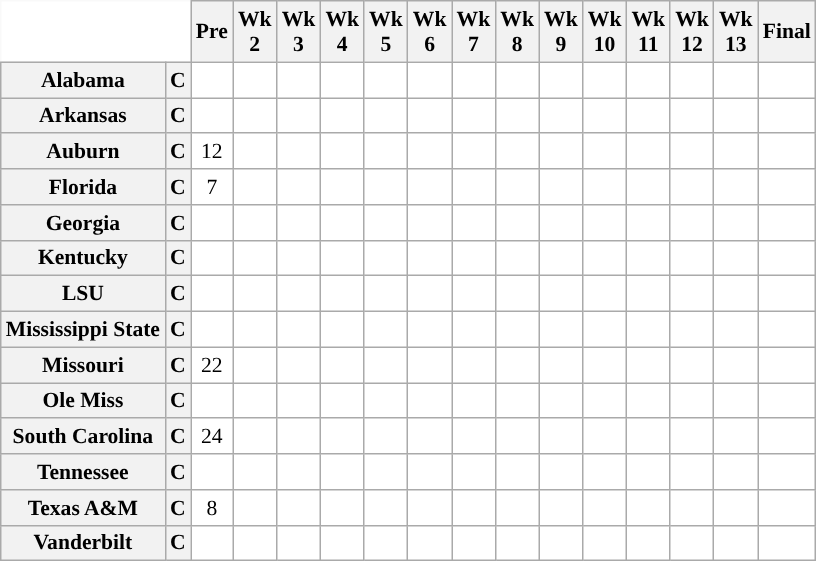<table class="wikitable" style="white-space:nowrap;font-size:90%;">
<tr>
<th colspan=2 style="background:white; border-top-style:hidden; border-left-style:hidden;"> </th>
<th>Pre</th>
<th>Wk<br>2</th>
<th>Wk<br>3</th>
<th>Wk<br>4</th>
<th>Wk<br>5</th>
<th>Wk<br>6</th>
<th>Wk<br>7</th>
<th>Wk<br>8</th>
<th>Wk<br>9</th>
<th>Wk<br>10</th>
<th>Wk<br>11</th>
<th>Wk<br>12</th>
<th>Wk<br>13</th>
<th>Final</th>
</tr>
<tr style="text-align:center;">
<th style="background:#">Alabama</th>
<th>C</th>
<td style="background:#FFF;"></td>
<td style="background:#FFF;"></td>
<td style="background:#FFF;"></td>
<td style="background:#FFF;"></td>
<td style="background:#FFF;"></td>
<td style="background:#FFF;"></td>
<td style="background:#FFF;"></td>
<td style="background:#FFF;"></td>
<td style="background:#FFF;"></td>
<td style="background:#FFF;"></td>
<td style="background:#FFF;"></td>
<td style="background:#FFF;"></td>
<td style="background:#FFF;"></td>
<td style="background:#FFF;"></td>
</tr>
<tr style="text-align:center;">
<th style="background:#">Arkansas</th>
<th>C</th>
<td style="background:#FFF;"></td>
<td style="background:#FFF;"></td>
<td style="background:#FFF;"></td>
<td style="background:#FFF;"></td>
<td style="background:#FFF;"></td>
<td style="background:#FFF;"></td>
<td style="background:#FFF;"></td>
<td style="background:#FFF;"></td>
<td style="background:#FFF;"></td>
<td style="background:#FFF;"></td>
<td style="background:#FFF;"></td>
<td style="background:#FFF;"></td>
<td style="background:#FFF;"></td>
<td style="background:#FFF;"></td>
</tr>
<tr style="text-align:center;">
<th style="background:#">Auburn</th>
<th>C</th>
<td style="background:#FFF;"> 12</td>
<td style="background:#FFF;"></td>
<td style="background:#FFF;"></td>
<td style="background:#FFF;"></td>
<td style="background:#FFF;"></td>
<td style="background:#FFF;"></td>
<td style="background:#FFF;"></td>
<td style="background:#FFF;"></td>
<td style="background:#FFF;"></td>
<td style="background:#FFF;"></td>
<td style="background:#FFF;"></td>
<td style="background:#FFF;"></td>
<td style="background:#FFF;"></td>
<td style="background:#FFF;"></td>
</tr>
<tr style="text-align:center;">
<th style="background:#">Florida</th>
<th>C</th>
<td style="background:#FFF;"> 7</td>
<td style="background:#FFF;"></td>
<td style="background:#FFF;"></td>
<td style="background:#FFF;"></td>
<td style="background:#FFF;"></td>
<td style="background:#FFF;"></td>
<td style="background:#FFF;"></td>
<td style="background:#FFF;"></td>
<td style="background:#FFF;"></td>
<td style="background:#FFF;"></td>
<td style="background:#FFF;"></td>
<td style="background:#FFF;"></td>
<td style="background:#FFF;"></td>
<td style="background:#FFF;"></td>
</tr>
<tr style="text-align:center;">
<th style="background:#">Georgia</th>
<th>C</th>
<td style="background:#FFF;"></td>
<td style="background:#FFF;"></td>
<td style="background:#FFF;"></td>
<td style="background:#FFF;"></td>
<td style="background:#FFF;"></td>
<td style="background:#FFF;"></td>
<td style="background:#FFF;"></td>
<td style="background:#FFF;"></td>
<td style="background:#FFF;"></td>
<td style="background:#FFF;"></td>
<td style="background:#FFF;"></td>
<td style="background:#FFF;"></td>
<td style="background:#FFF;"></td>
<td style="background:#FFF;"></td>
</tr>
<tr style="text-align:center;">
<th style="background:#">Kentucky</th>
<th>C</th>
<td style="background:#FFF;"></td>
<td style="background:#FFF;"></td>
<td style="background:#FFF;"></td>
<td style="background:#FFF;"></td>
<td style="background:#FFF;"></td>
<td style="background:#FFF;"></td>
<td style="background:#FFF;"></td>
<td style="background:#FFF;"></td>
<td style="background:#FFF;"></td>
<td style="background:#FFF;"></td>
<td style="background:#FFF;"></td>
<td style="background:#FFF;"></td>
<td style="background:#FFF;"></td>
<td style="background:#FFF;"></td>
</tr>
<tr style="text-align:center;">
<th style="background:#">LSU</th>
<th>C</th>
<td style="background:#FFF;"></td>
<td style="background:#FFF;"></td>
<td style="background:#FFF;"></td>
<td style="background:#FFF;"></td>
<td style="background:#FFF;"></td>
<td style="background:#FFF;"></td>
<td style="background:#FFF;"></td>
<td style="background:#FFF;"></td>
<td style="background:#FFF;"></td>
<td style="background:#FFF;"></td>
<td style="background:#FFF;"></td>
<td style="background:#FFF;"></td>
<td style="background:#FFF;"></td>
<td style="background:#FFF;"></td>
</tr>
<tr style="text-align:center;">
<th style="background:#">Mississippi State</th>
<th>C</th>
<td style="background:#FFF;"></td>
<td style="background:#FFF;"></td>
<td style="background:#FFF;"></td>
<td style="background:#FFF;"></td>
<td style="background:#FFF;"></td>
<td style="background:#FFF;"></td>
<td style="background:#FFF;"></td>
<td style="background:#FFF;"></td>
<td style="background:#FFF;"></td>
<td style="background:#FFF;"></td>
<td style="background:#FFF;"></td>
<td style="background:#FFF;"></td>
<td style="background:#FFF;"></td>
<td style="background:#FFF;"></td>
</tr>
<tr style="text-align:center;">
<th style="background:#">Missouri</th>
<th>C</th>
<td style="background:#FFF;"> 22</td>
<td style="background:#FFF;"></td>
<td style="background:#FFF;"></td>
<td style="background:#FFF;"></td>
<td style="background:#FFF;"></td>
<td style="background:#FFF;"></td>
<td style="background:#FFF;"></td>
<td style="background:#FFF;"></td>
<td style="background:#FFF;"></td>
<td style="background:#FFF;"></td>
<td style="background:#FFF;"></td>
<td style="background:#FFF;"></td>
<td style="background:#FFF;"></td>
<td style="background:#FFF;"></td>
</tr>
<tr style="text-align:center;">
<th style="background:#">Ole Miss</th>
<th>C</th>
<td style="background:#FFF;"></td>
<td style="background:#FFF;"></td>
<td style="background:#FFF;"></td>
<td style="background:#FFF;"></td>
<td style="background:#FFF;"></td>
<td style="background:#FFF;"></td>
<td style="background:#FFF;"></td>
<td style="background:#FFF;"></td>
<td style="background:#FFF;"></td>
<td style="background:#FFF;"></td>
<td style="background:#FFF;"></td>
<td style="background:#FFF;"></td>
<td style="background:#FFF;"></td>
<td style="background:#FFF;"></td>
</tr>
<tr style="text-align:center;">
<th style="background:#">South Carolina</th>
<th>C</th>
<td style="background:#FFF;"> 24</td>
<td style="background:#FFF;"></td>
<td style="background:#FFF;"></td>
<td style="background:#FFF;"></td>
<td style="background:#FFF;"></td>
<td style="background:#FFF;"></td>
<td style="background:#FFF;"></td>
<td style="background:#FFF;"></td>
<td style="background:#FFF;"></td>
<td style="background:#FFF;"></td>
<td style="background:#FFF;"></td>
<td style="background:#FFF;"></td>
<td style="background:#FFF;"></td>
<td style="background:#FFF;"></td>
</tr>
<tr style="text-align:center;">
<th style="background:#">Tennessee</th>
<th>C</th>
<td style="background:#FFF;"></td>
<td style="background:#FFF;"></td>
<td style="background:#FFF;"></td>
<td style="background:#FFF;"></td>
<td style="background:#FFF;"></td>
<td style="background:#FFF;"></td>
<td style="background:#FFF;"></td>
<td style="background:#FFF;"></td>
<td style="background:#FFF;"></td>
<td style="background:#FFF;"></td>
<td style="background:#FFF;"></td>
<td style="background:#FFF;"></td>
<td style="background:#FFF;"></td>
<td style="background:#FFF;"></td>
</tr>
<tr style="text-align:center;">
<th style="background:#">Texas A&M</th>
<th>C</th>
<td style="background:#FFF;"> 8</td>
<td style="background:#FFF;"></td>
<td style="background:#FFF;"></td>
<td style="background:#FFF;"></td>
<td style="background:#FFF;"></td>
<td style="background:#FFF;"></td>
<td style="background:#FFF;"></td>
<td style="background:#FFF;"></td>
<td style="background:#FFF;"></td>
<td style="background:#FFF;"></td>
<td style="background:#FFF;"></td>
<td style="background:#FFF;"></td>
<td style="background:#FFF;"></td>
<td style="background:#FFF;"></td>
</tr>
<tr style="text-align:center;">
<th style="background:#">Vanderbilt</th>
<th>C</th>
<td style="background:#FFF;"></td>
<td style="background:#FFF;"></td>
<td style="background:#FFF;"></td>
<td style="background:#FFF;"></td>
<td style="background:#FFF;"></td>
<td style="background:#FFF;"></td>
<td style="background:#FFF;"></td>
<td style="background:#FFF;"></td>
<td style="background:#FFF;"></td>
<td style="background:#FFF;"></td>
<td style="background:#FFF;"></td>
<td style="background:#FFF;"></td>
<td style="background:#FFF;"></td>
<td style="background:#FFF;"></td>
</tr>
</table>
